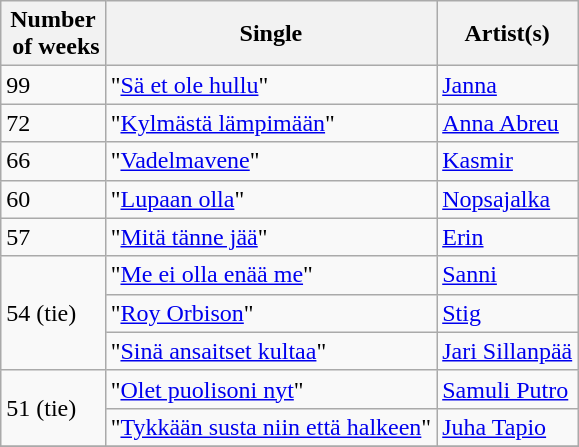<table class="wikitable sortable">
<tr>
<th style="width:30px;">Number<br> of weeks</th>
<th>Single</th>
<th>Artist(s)</th>
</tr>
<tr>
<td>99</td>
<td>"<a href='#'>Sä et ole hullu</a>"</td>
<td><a href='#'>Janna</a></td>
</tr>
<tr>
<td>72</td>
<td>"<a href='#'>Kylmästä lämpimään</a>"</td>
<td><a href='#'>Anna Abreu</a></td>
</tr>
<tr>
<td>66</td>
<td>"<a href='#'>Vadelmavene</a>"</td>
<td><a href='#'>Kasmir</a></td>
</tr>
<tr>
<td>60</td>
<td>"<a href='#'>Lupaan olla</a>"</td>
<td><a href='#'>Nopsajalka</a></td>
</tr>
<tr>
<td>57</td>
<td>"<a href='#'>Mitä tänne jää</a>"</td>
<td><a href='#'>Erin</a></td>
</tr>
<tr>
<td rowspan="3">54 (tie)</td>
<td>"<a href='#'>Me ei olla enää me</a>"</td>
<td><a href='#'>Sanni</a></td>
</tr>
<tr>
<td>"<a href='#'>Roy Orbison</a>"</td>
<td><a href='#'>Stig</a></td>
</tr>
<tr>
<td>"<a href='#'>Sinä ansaitset kultaa</a>"</td>
<td><a href='#'>Jari Sillanpää</a></td>
</tr>
<tr>
<td rowspan="2">51 (tie)</td>
<td>"<a href='#'>Olet puolisoni nyt</a>"</td>
<td><a href='#'>Samuli Putro</a></td>
</tr>
<tr>
<td>"<a href='#'>Tykkään susta niin että halkeen</a>"</td>
<td><a href='#'>Juha Tapio</a></td>
</tr>
<tr>
</tr>
</table>
